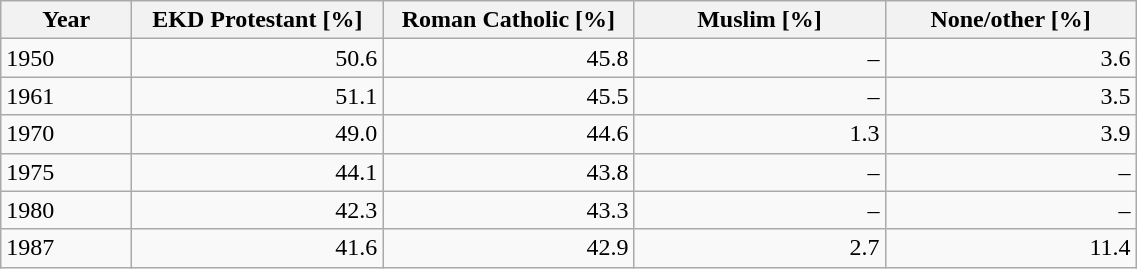<table class="wikitable">
<tr>
<th style="width:60pt;">Year</th>
<th style="width:120pt;">EKD Protestant [%]</th>
<th style="width:120pt;">Roman Catholic [%]</th>
<th style="width:120pt;">Muslim [%]</th>
<th style="width:120pt;">None/other [%]</th>
</tr>
<tr>
<td>1950</td>
<td style="text-align:right;">50.6</td>
<td style="text-align:right;">45.8</td>
<td style="text-align:right;">–</td>
<td style="text-align:right;">3.6</td>
</tr>
<tr>
<td>1961</td>
<td style="text-align:right;">51.1</td>
<td style="text-align:right;">45.5</td>
<td style="text-align:right;">–</td>
<td style="text-align:right;">3.5</td>
</tr>
<tr>
<td>1970</td>
<td style="text-align:right;">49.0</td>
<td style="text-align:right;">44.6</td>
<td style="text-align:right;">1.3</td>
<td style="text-align:right;">3.9</td>
</tr>
<tr>
<td>1975</td>
<td style="text-align:right;">44.1</td>
<td style="text-align:right;">43.8</td>
<td style="text-align:right;">–</td>
<td style="text-align:right;">–</td>
</tr>
<tr>
<td>1980</td>
<td style="text-align:right;">42.3</td>
<td style="text-align:right;">43.3</td>
<td style="text-align:right;">–</td>
<td style="text-align:right;">–</td>
</tr>
<tr>
<td>1987</td>
<td style="text-align:right;">41.6</td>
<td style="text-align:right;">42.9</td>
<td style="text-align:right;">2.7</td>
<td style="text-align:right;">11.4</td>
</tr>
</table>
